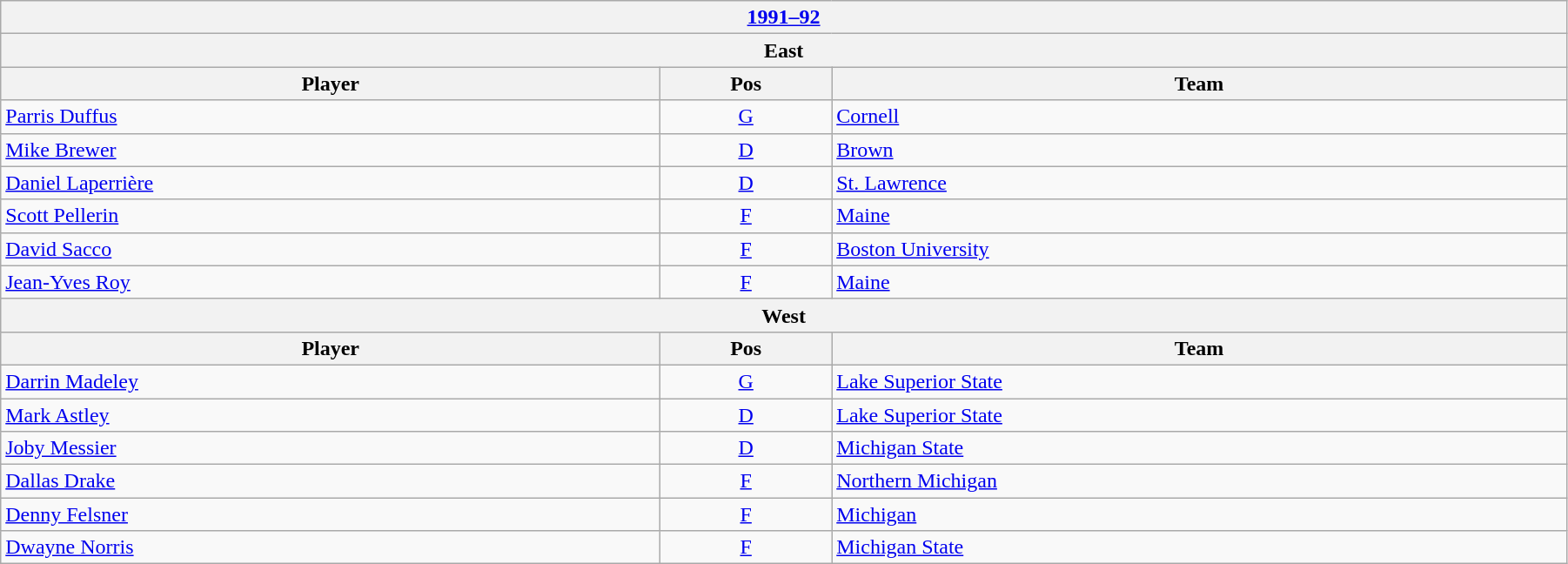<table class="wikitable" width=95%>
<tr>
<th colspan=3><a href='#'>1991–92</a></th>
</tr>
<tr>
<th colspan=3><strong>East</strong></th>
</tr>
<tr>
<th>Player</th>
<th>Pos</th>
<th>Team</th>
</tr>
<tr>
<td><a href='#'>Parris Duffus</a></td>
<td style="text-align:center;"><a href='#'>G</a></td>
<td><a href='#'>Cornell</a></td>
</tr>
<tr>
<td><a href='#'>Mike Brewer</a></td>
<td style="text-align:center;"><a href='#'>D</a></td>
<td><a href='#'>Brown</a></td>
</tr>
<tr>
<td><a href='#'>Daniel Laperrière</a></td>
<td style="text-align:center;"><a href='#'>D</a></td>
<td><a href='#'>St. Lawrence</a></td>
</tr>
<tr>
<td><a href='#'>Scott Pellerin</a></td>
<td style="text-align:center;"><a href='#'>F</a></td>
<td><a href='#'>Maine</a></td>
</tr>
<tr>
<td><a href='#'>David Sacco</a></td>
<td style="text-align:center;"><a href='#'>F</a></td>
<td><a href='#'>Boston University</a></td>
</tr>
<tr>
<td><a href='#'>Jean-Yves Roy</a></td>
<td style="text-align:center;"><a href='#'>F</a></td>
<td><a href='#'>Maine</a></td>
</tr>
<tr>
<th colspan=3><strong>West</strong></th>
</tr>
<tr>
<th>Player</th>
<th>Pos</th>
<th>Team</th>
</tr>
<tr>
<td><a href='#'>Darrin Madeley</a></td>
<td style="text-align:center;"><a href='#'>G</a></td>
<td><a href='#'>Lake Superior State</a></td>
</tr>
<tr>
<td><a href='#'>Mark Astley</a></td>
<td style="text-align:center;"><a href='#'>D</a></td>
<td><a href='#'>Lake Superior State</a></td>
</tr>
<tr>
<td><a href='#'>Joby Messier</a></td>
<td style="text-align:center;"><a href='#'>D</a></td>
<td><a href='#'>Michigan State</a></td>
</tr>
<tr>
<td><a href='#'>Dallas Drake</a></td>
<td style="text-align:center;"><a href='#'>F</a></td>
<td><a href='#'>Northern Michigan</a></td>
</tr>
<tr>
<td><a href='#'>Denny Felsner</a></td>
<td style="text-align:center;"><a href='#'>F</a></td>
<td><a href='#'>Michigan</a></td>
</tr>
<tr>
<td><a href='#'>Dwayne Norris</a></td>
<td style="text-align:center;"><a href='#'>F</a></td>
<td><a href='#'>Michigan State</a></td>
</tr>
</table>
